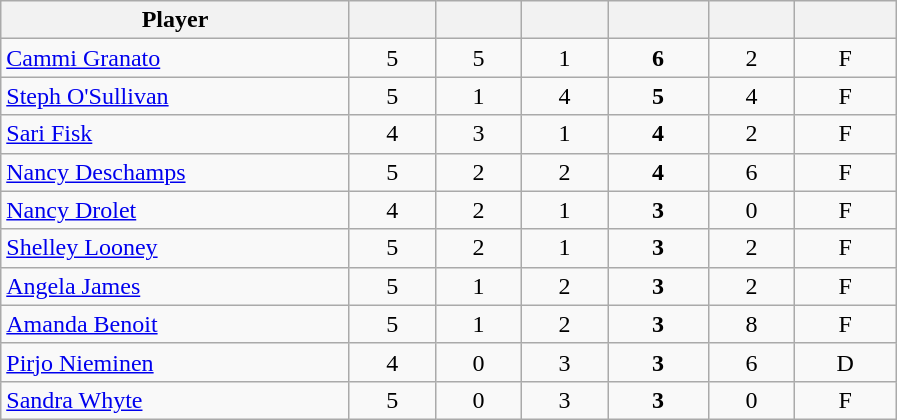<table class="wikitable sortable" style="text-align:center;">
<tr>
<th style="width:225px;">Player</th>
<th style="width:50px;"></th>
<th style="width:50px;"></th>
<th style="width:50px;"></th>
<th style="width:60px;"></th>
<th style="width:50px;"></th>
<th style="width:60px;"></th>
</tr>
<tr>
<td style="text-align:left;"> <a href='#'>Cammi Granato</a></td>
<td>5</td>
<td>5</td>
<td>1</td>
<td><strong>6</strong></td>
<td>2</td>
<td>F</td>
</tr>
<tr>
<td style="text-align:left;"> <a href='#'>Steph O'Sullivan</a></td>
<td>5</td>
<td>1</td>
<td>4</td>
<td><strong>5</strong></td>
<td>4</td>
<td>F</td>
</tr>
<tr>
<td style="text-align:left;"> <a href='#'>Sari Fisk</a></td>
<td>4</td>
<td>3</td>
<td>1</td>
<td><strong>4</strong></td>
<td>2</td>
<td>F</td>
</tr>
<tr>
<td style="text-align:left;"> <a href='#'>Nancy Deschamps</a></td>
<td>5</td>
<td>2</td>
<td>2</td>
<td><strong>4</strong></td>
<td>6</td>
<td>F</td>
</tr>
<tr>
<td style="text-align:left;"> <a href='#'>Nancy Drolet</a></td>
<td>4</td>
<td>2</td>
<td>1</td>
<td><strong>3</strong></td>
<td>0</td>
<td>F</td>
</tr>
<tr>
<td style="text-align:left;"> <a href='#'>Shelley Looney</a></td>
<td>5</td>
<td>2</td>
<td>1</td>
<td><strong>3</strong></td>
<td>2</td>
<td>F</td>
</tr>
<tr>
<td style="text-align:left;"> <a href='#'>Angela James</a></td>
<td>5</td>
<td>1</td>
<td>2</td>
<td><strong>3</strong></td>
<td>2</td>
<td>F</td>
</tr>
<tr>
<td style="text-align:left;"> <a href='#'>Amanda Benoit</a></td>
<td>5</td>
<td>1</td>
<td>2</td>
<td><strong>3</strong></td>
<td>8</td>
<td>F</td>
</tr>
<tr>
<td style="text-align:left;"> <a href='#'>Pirjo Nieminen</a></td>
<td>4</td>
<td>0</td>
<td>3</td>
<td><strong>3</strong></td>
<td>6</td>
<td>D</td>
</tr>
<tr>
<td style="text-align:left;"> <a href='#'>Sandra Whyte</a></td>
<td>5</td>
<td>0</td>
<td>3</td>
<td><strong>3</strong></td>
<td>0</td>
<td>F</td>
</tr>
</table>
